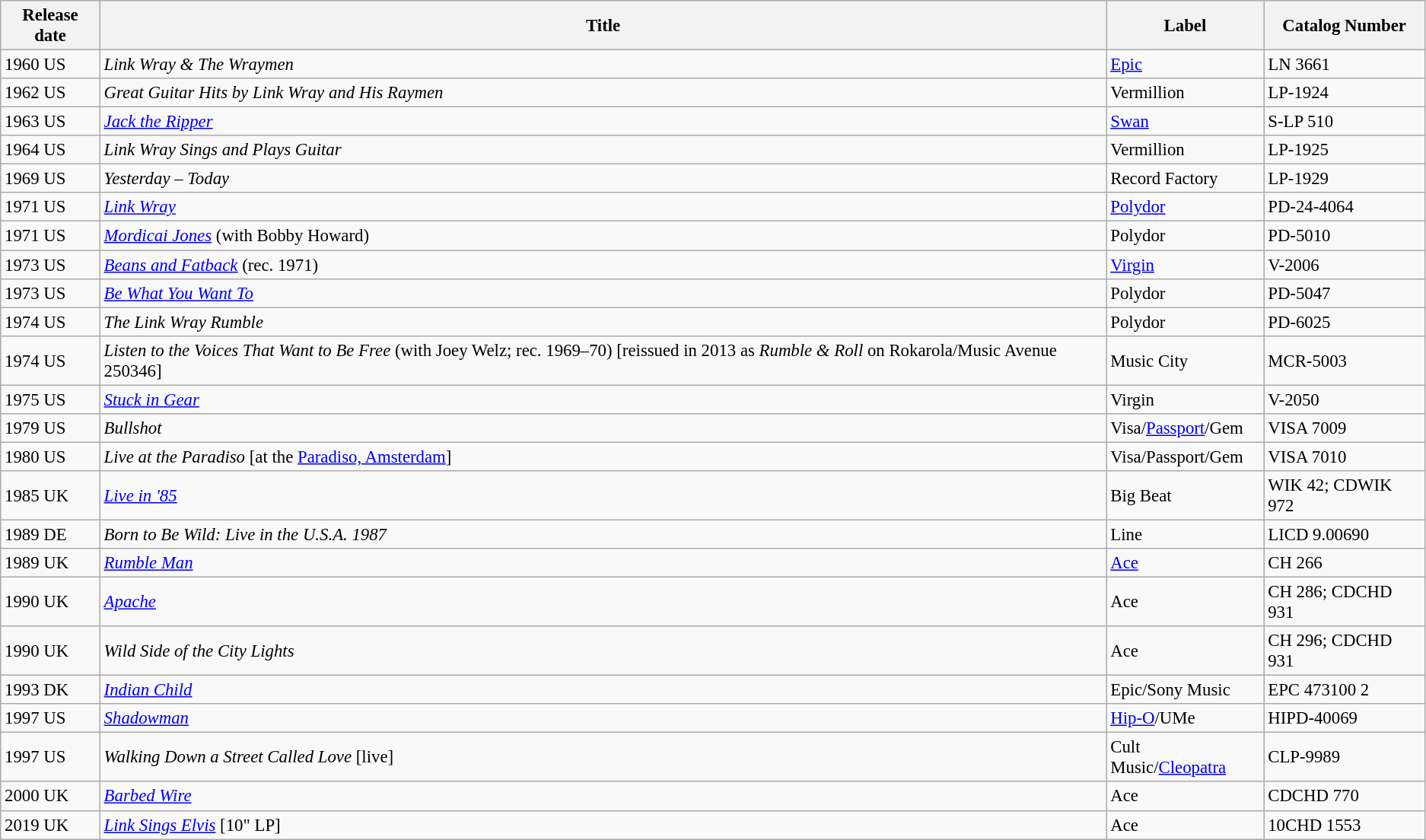<table class="wikitable" style="font-size:95%">
<tr>
<th>Release date</th>
<th>Title</th>
<th>Label</th>
<th>Catalog Number</th>
</tr>
<tr>
<td>1960 US</td>
<td><em>Link Wray & The Wraymen</em></td>
<td><a href='#'>Epic</a></td>
<td>LN 3661</td>
</tr>
<tr>
<td>1962 US</td>
<td><em>Great Guitar Hits by Link Wray and His Raymen</em></td>
<td>Vermillion</td>
<td>LP-1924</td>
</tr>
<tr>
<td>1963 US</td>
<td><em><a href='#'>Jack the Ripper</a></em></td>
<td><a href='#'>Swan</a></td>
<td>S-LP 510</td>
</tr>
<tr>
<td>1964 US</td>
<td><em>Link Wray Sings and Plays Guitar</em></td>
<td>Vermillion</td>
<td>LP-1925</td>
</tr>
<tr>
<td>1969 US</td>
<td><em>Yesterday – Today</em></td>
<td>Record Factory</td>
<td>LP-1929</td>
</tr>
<tr>
<td>1971 US</td>
<td><em><a href='#'>Link Wray</a></em></td>
<td><a href='#'>Polydor</a></td>
<td>PD-24-4064</td>
</tr>
<tr>
<td>1971 US</td>
<td><em><a href='#'>Mordicai Jones</a></em> (with Bobby Howard)</td>
<td>Polydor</td>
<td>PD-5010</td>
</tr>
<tr>
<td>1973 US</td>
<td><em><a href='#'>Beans and Fatback</a></em> (rec. 1971)</td>
<td><a href='#'>Virgin</a></td>
<td>V-2006</td>
</tr>
<tr>
<td>1973 US</td>
<td><em><a href='#'>Be What You Want To</a></em></td>
<td>Polydor</td>
<td>PD-5047</td>
</tr>
<tr>
<td>1974 US</td>
<td><em>The Link Wray Rumble</em></td>
<td>Polydor</td>
<td>PD-6025</td>
</tr>
<tr>
<td>1974 US</td>
<td><em>Listen to the Voices That Want to Be Free</em> (with Joey Welz; rec. 1969–70) [reissued in 2013 as <em>Rumble & Roll</em> on Rokarola/Music Avenue 250346]</td>
<td>Music City</td>
<td>MCR-5003</td>
</tr>
<tr>
<td>1975 US</td>
<td><em><a href='#'>Stuck in Gear</a></em></td>
<td>Virgin</td>
<td>V-2050</td>
</tr>
<tr>
<td>1979 US</td>
<td><em>Bullshot</em></td>
<td>Visa/<a href='#'>Passport</a>/Gem</td>
<td>VISA 7009</td>
</tr>
<tr>
<td>1980 US</td>
<td><em>Live at the Paradiso</em> [at the <a href='#'>Paradiso, Amsterdam</a>]</td>
<td>Visa/Passport/Gem</td>
<td>VISA 7010</td>
</tr>
<tr>
<td>1985 UK</td>
<td><em><a href='#'>Live in '85</a></em></td>
<td>Big Beat</td>
<td>WIK 42; CDWIK 972</td>
</tr>
<tr>
<td>1989 DE</td>
<td><em>Born to Be Wild: Live in the U.S.A. 1987</em></td>
<td>Line</td>
<td>LICD 9.00690</td>
</tr>
<tr>
<td>1989 UK</td>
<td><em><a href='#'>Rumble Man</a></em></td>
<td><a href='#'>Ace</a></td>
<td>CH 266</td>
</tr>
<tr>
<td>1990 UK</td>
<td><em><a href='#'>Apache</a></em></td>
<td>Ace</td>
<td>CH 286; CDCHD 931</td>
</tr>
<tr>
<td>1990 UK</td>
<td><em>Wild Side of the City Lights</em></td>
<td>Ace</td>
<td>CH 296; CDCHD 931</td>
</tr>
<tr>
<td>1993 DK</td>
<td><em><a href='#'>Indian Child</a></em></td>
<td>Epic/Sony Music</td>
<td>EPC 473100 2</td>
</tr>
<tr>
<td>1997 US</td>
<td><em><a href='#'>Shadowman</a></em></td>
<td><a href='#'>Hip-O</a>/UMe</td>
<td>HIPD-40069</td>
</tr>
<tr>
<td>1997 US</td>
<td><em>Walking Down a Street Called Love</em> [live]</td>
<td>Cult Music/<a href='#'>Cleopatra</a></td>
<td>CLP-9989</td>
</tr>
<tr>
<td>2000 UK</td>
<td><em><a href='#'>Barbed Wire</a></em></td>
<td>Ace</td>
<td>CDCHD 770</td>
</tr>
<tr>
<td>2019 UK</td>
<td><em><a href='#'>Link Sings Elvis</a></em> [10" LP]</td>
<td>Ace</td>
<td>10CHD 1553</td>
</tr>
</table>
